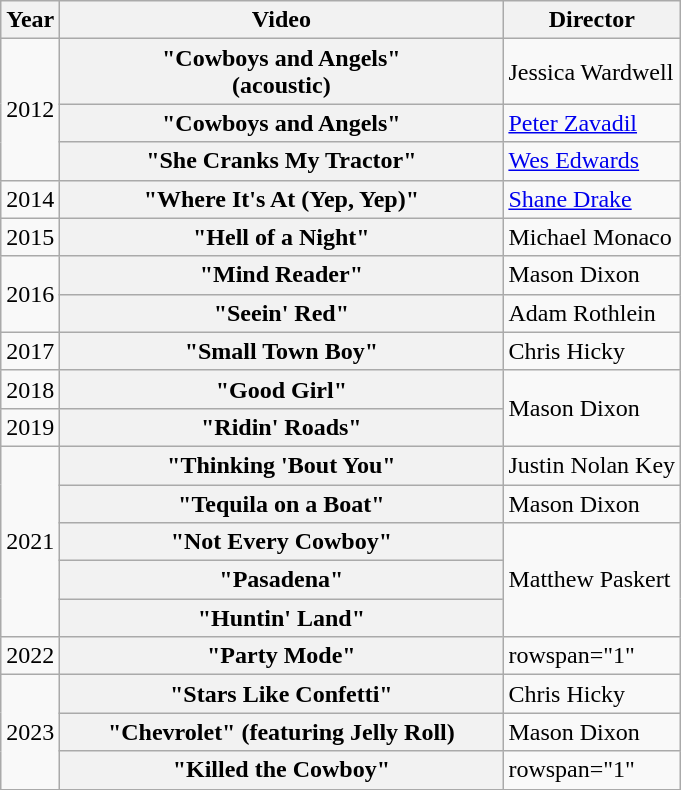<table class="wikitable plainrowheaders">
<tr>
<th>Year</th>
<th style="width:18em;">Video</th>
<th>Director</th>
</tr>
<tr>
<td rowspan="3">2012</td>
<th scope="row">"Cowboys and Angels" <br><span>(acoustic)</span></th>
<td>Jessica Wardwell</td>
</tr>
<tr>
<th scope="row">"Cowboys and Angels"</th>
<td><a href='#'>Peter Zavadil</a></td>
</tr>
<tr>
<th scope="row">"She Cranks My Tractor"</th>
<td><a href='#'>Wes Edwards</a></td>
</tr>
<tr>
<td>2014</td>
<th scope="row">"Where It's At (Yep, Yep)"</th>
<td><a href='#'>Shane Drake</a></td>
</tr>
<tr>
<td>2015</td>
<th scope="row">"Hell of a Night"</th>
<td>Michael Monaco</td>
</tr>
<tr>
<td rowspan="2">2016</td>
<th scope="row">"Mind Reader"</th>
<td>Mason Dixon</td>
</tr>
<tr>
<th scope="row">"Seein' Red"</th>
<td>Adam Rothlein</td>
</tr>
<tr>
<td>2017</td>
<th scope="row">"Small Town Boy"</th>
<td>Chris Hicky</td>
</tr>
<tr>
<td>2018</td>
<th scope="row">"Good Girl"</th>
<td rowspan="2">Mason Dixon</td>
</tr>
<tr>
<td>2019</td>
<th scope="row">"Ridin' Roads"</th>
</tr>
<tr>
<td rowspan="5">2021</td>
<th scope="row">"Thinking 'Bout You" </th>
<td>Justin Nolan Key</td>
</tr>
<tr>
<th scope="row">"Tequila on a Boat" </th>
<td>Mason Dixon</td>
</tr>
<tr>
<th scope="row">"Not Every Cowboy"</th>
<td rowspan="3">Matthew Paskert</td>
</tr>
<tr>
<th scope="row">"Pasadena"</th>
</tr>
<tr>
<th scope="row">"Huntin' Land" </th>
</tr>
<tr>
<td>2022</td>
<th scope="row">"Party Mode"</th>
<td>rowspan="1" </td>
</tr>
<tr>
<td rowspan="3">2023</td>
<th scope="row">"Stars Like Confetti"</th>
<td>Chris Hicky</td>
</tr>
<tr>
<th scope="row">"Chevrolet" (featuring Jelly Roll)</th>
<td>Mason Dixon</td>
</tr>
<tr>
<th scope="row">"Killed the Cowboy"</th>
<td>rowspan="1" </td>
</tr>
</table>
